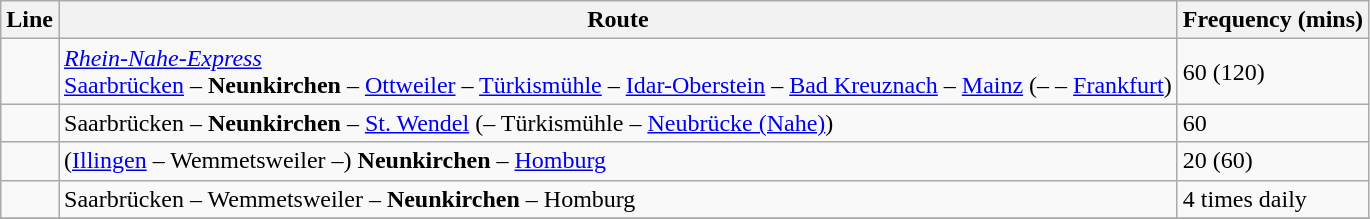<table class="wikitable">
<tr>
<th>Line</th>
<th>Route</th>
<th>Frequency (mins)</th>
</tr>
<tr>
<td></td>
<td><em><a href='#'>Rhein-Nahe-Express</a></em><br><a href='#'>Saarbrücken</a> – <strong>Neunkirchen</strong> – <a href='#'>Ottweiler</a> – <a href='#'>Türkismühle</a> – <a href='#'>Idar-Oberstein</a> – <a href='#'>Bad Kreuznach</a> – <a href='#'>Mainz</a> (–  – <a href='#'>Frankfurt</a>)</td>
<td>60 (120)</td>
</tr>
<tr>
<td></td>
<td>Saarbrücken – <strong>Neunkirchen</strong> – <a href='#'>St. Wendel</a> (– Türkismühle – <a href='#'>Neubrücke (Nahe)</a>)</td>
<td>60</td>
</tr>
<tr>
<td></td>
<td>(<a href='#'>Illingen</a> – Wemmetsweiler –) <strong>Neunkirchen</strong> – <a href='#'>Homburg</a></td>
<td>20 (60)</td>
</tr>
<tr>
<td></td>
<td>Saarbrücken – Wemmetsweiler – <strong>Neunkirchen</strong> – Homburg</td>
<td>4 times daily</td>
</tr>
<tr>
</tr>
</table>
